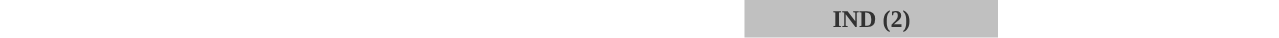<table style="width:88%; text-align:center;">
<tr style="color:white; height:25px;">
<td style="background:"><strong>INC (7)</strong></td>
<td style="background:"><strong>AAP (3)</strong></td>
<td style="background:Silver;color:#333; width:15.38%;"><strong>IND (2)</strong></td>
<td style="background:"><strong>SAD (1)</strong></td>
</tr>
<tr>
</tr>
</table>
